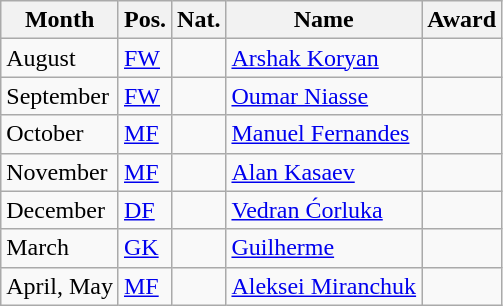<table class="wikitable"  class= style="text-align:left; border:1px #aaa solid; font-size:95%">
<tr>
<th>Month</th>
<th>Pos.</th>
<th>Nat.</th>
<th>Name</th>
<th>Award</th>
</tr>
<tr>
<td>August</td>
<td><a href='#'>FW</a></td>
<td></td>
<td><a href='#'>Arshak Koryan</a></td>
<td><br></td>
</tr>
<tr>
<td>September</td>
<td><a href='#'>FW</a></td>
<td></td>
<td><a href='#'>Oumar Niasse</a></td>
<td></td>
</tr>
<tr>
<td>October</td>
<td><a href='#'>MF</a></td>
<td></td>
<td><a href='#'>Manuel Fernandes</a></td>
<td></td>
</tr>
<tr>
<td>November</td>
<td><a href='#'>MF</a></td>
<td></td>
<td><a href='#'>Alan Kasaev</a></td>
<td></td>
</tr>
<tr>
<td>December</td>
<td><a href='#'>DF</a></td>
<td></td>
<td><a href='#'>Vedran Ćorluka</a></td>
<td></td>
</tr>
<tr>
<td>March</td>
<td><a href='#'>GK</a></td>
<td></td>
<td><a href='#'>Guilherme</a></td>
<td></td>
</tr>
<tr>
<td>April, May</td>
<td><a href='#'>MF</a></td>
<td></td>
<td><a href='#'>Aleksei Miranchuk</a></td>
<td></td>
</tr>
</table>
